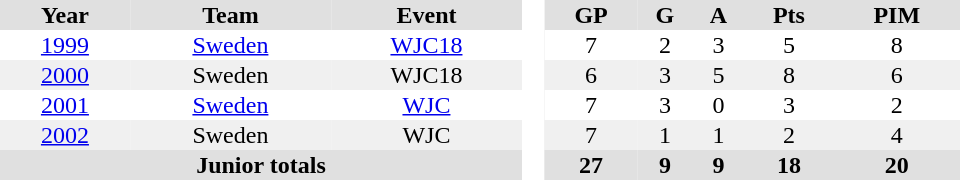<table border="0" cellpadding="1" cellspacing="0" style="text-align:center; width:40em">
<tr ALIGN="center" bgcolor="#e0e0e0">
<th>Year</th>
<th>Team</th>
<th>Event</th>
<th rowspan="99" bgcolor="#ffffff"> </th>
<th>GP</th>
<th>G</th>
<th>A</th>
<th>Pts</th>
<th>PIM</th>
</tr>
<tr>
<td><a href='#'>1999</a></td>
<td><a href='#'>Sweden</a></td>
<td><a href='#'>WJC18</a></td>
<td>7</td>
<td>2</td>
<td>3</td>
<td>5</td>
<td>8</td>
</tr>
<tr bgcolor="#f0f0f0">
<td><a href='#'>2000</a></td>
<td>Sweden</td>
<td>WJC18</td>
<td>6</td>
<td>3</td>
<td>5</td>
<td>8</td>
<td>6</td>
</tr>
<tr>
<td><a href='#'>2001</a></td>
<td><a href='#'>Sweden</a></td>
<td><a href='#'>WJC</a></td>
<td>7</td>
<td>3</td>
<td>0</td>
<td>3</td>
<td>2</td>
</tr>
<tr bgcolor="#f0f0f0">
<td><a href='#'>2002</a></td>
<td>Sweden</td>
<td>WJC</td>
<td>7</td>
<td>1</td>
<td>1</td>
<td>2</td>
<td>4</td>
</tr>
<tr bgcolor="#e0e0e0">
<th colspan=3>Junior totals</th>
<th>27</th>
<th>9</th>
<th>9</th>
<th>18</th>
<th>20</th>
</tr>
</table>
